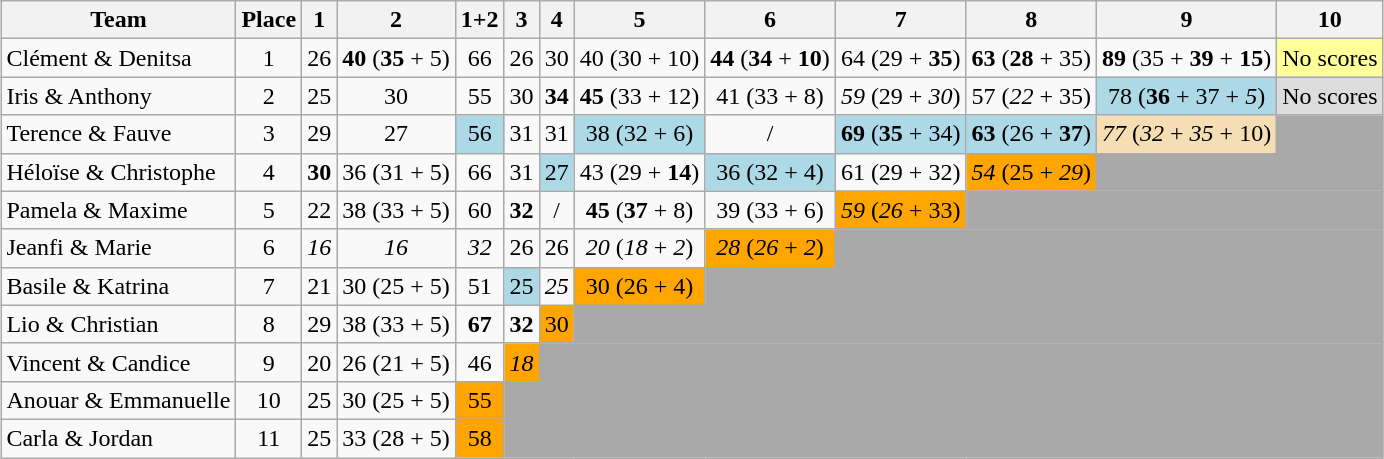<table class="wikitable sortable" style="margin:auto; text-align:center;">
<tr>
<th>Team</th>
<th>Place</th>
<th>1</th>
<th>2</th>
<th>1+2</th>
<th>3</th>
<th>4</th>
<th>5</th>
<th>6</th>
<th>7</th>
<th>8</th>
<th>9</th>
<th>10</th>
</tr>
<tr>
<td style="text-align:left;">Clément & Denitsa</td>
<td>1</td>
<td>26</td>
<td><span><strong>40</strong></span> (<span><strong>35</strong></span><span> + 5)</span></td>
<td>66</td>
<td>26</td>
<td>30</td>
<td>40 (30 + 10)</td>
<td><span><strong>44</strong></span> (<span><strong>34</strong></span> + <span><strong>10</strong></span>)</td>
<td>64 (29 + <span><strong>35</strong></span>)</td>
<td><span><strong>63</strong></span> (<span><strong>28</strong></span> + 35)</td>
<td><span><strong>89</strong></span> (35 + <span><strong>39</strong></span> + <span><strong>15</strong></span>)</td>
<td bgcolor="#FFFF99">No scores</td>
</tr>
<tr>
<td style="text-align:left;">Iris & Anthony</td>
<td>2</td>
<td>25</td>
<td>30</td>
<td>55</td>
<td>30</td>
<td><span><strong>34</strong></span></td>
<td><span><strong>45</strong></span> (33 + 12)</td>
<td>41 (33 + 8)</td>
<td><span><em>59</em></span> (29 + <span><em>30</em></span>)</td>
<td>57 (<span><em>22</em></span> + 35)</td>
<td bgcolor="lightblue">78 (<span><strong>36</strong></span> + 37 + <span><em>5</em></span>)</td>
<td bgcolor="#DDDDDD">No scores</td>
</tr>
<tr>
<td style="text-align:left;">Terence & Fauve</td>
<td>3</td>
<td>29</td>
<td>27</td>
<td bgcolor="lightblue">56</td>
<td>31</td>
<td>31</td>
<td bgcolor="lightblue">38 (32 + 6)</td>
<td>/</td>
<td bgcolor="lightblue"><span><strong>69</strong></span> (<span><strong>35</strong></span> + 34)</td>
<td bgcolor="lightblue"><span><strong>63</strong></span> (26 + <span><strong>37</strong></span>)</td>
<td style="background:wheat;"><span><em>77</em></span> (<span><em>32</em></span> + <span><em>35</em></span> + 10)</td>
<td style="background:darkgrey;"></td>
</tr>
<tr>
<td style="text-align:left;">Héloïse & Christophe</td>
<td>4</td>
<td><span><strong>30</strong></span></td>
<td>36 (31 + 5)</td>
<td>66</td>
<td>31</td>
<td bgcolor="lightblue">27</td>
<td>43 (29 + <span><strong>14</strong></span>)</td>
<td bgcolor="lightblue">36 (32 + 4)</td>
<td>61 (29 + 32)</td>
<td style="background:orange;"><span><em>54</em></span> (25 + <span><em>29</em></span>)</td>
<td colspan=2 style="background:darkgrey;"></td>
</tr>
<tr>
<td style="text-align:left;">Pamela & Maxime</td>
<td>5</td>
<td>22</td>
<td>38 (33 + 5)</td>
<td>60</td>
<td><span><strong>32</strong></span></td>
<td>/</td>
<td><span><strong>45</strong></span> (<span><strong>37</strong></span> + 8)</td>
<td>39 (33 + 6)</td>
<td style="background:orange;"><span><em>59</em></span> (<span><em>26</em></span> + 33)</td>
<td colspan=3 style="background:darkgrey;"></td>
</tr>
<tr>
<td style="text-align:left;">Jeanfi & Marie</td>
<td>6</td>
<td><span><em>16</em></span></td>
<td><span><em>16</em></span></td>
<td><span><em>32</em></span></td>
<td>26</td>
<td>26</td>
<td><span><em>20</em></span> (<span><em>18</em></span> + <span><em>2</em></span>)</td>
<td style="background:orange;"><span><em>28</em></span> (<span><em>26</em></span> + <span><em>2</em></span>)</td>
<td colspan=4 style="background:darkgrey;"></td>
</tr>
<tr>
<td style="text-align:left;">Basile & Katrina</td>
<td>7</td>
<td>21</td>
<td>30 (25 + 5)</td>
<td>51</td>
<td bgcolor="lightblue">25</td>
<td><span><em>25</em></span></td>
<td style="background:orange;">30 (26 + 4)</td>
<td colspan=5 style="background:darkgrey;"></td>
</tr>
<tr>
<td style="text-align:left;">Lio & Christian</td>
<td>8</td>
<td>29</td>
<td>38 (33 + 5)</td>
<td><span><strong>67</strong></span></td>
<td><span><strong>32</strong></span></td>
<td style="background:orange;">30</td>
<td colspan=6 style="background:darkgrey;"></td>
</tr>
<tr>
<td style="text-align:left;">Vincent & Candice</td>
<td>9</td>
<td>20</td>
<td>26 (21 + 5)</td>
<td>46</td>
<td style="background:orange;"><span><em>18</em></span></td>
<td colspan=7 style="background:darkgrey;"></td>
</tr>
<tr>
<td style="text-align:left;">Anouar & Emmanuelle</td>
<td>10</td>
<td>25</td>
<td>30 (25 + 5)</td>
<td style="background:orange;">55</td>
<td colspan=8 style="background:darkgrey;"></td>
</tr>
<tr>
<td style="text-align:left;">Carla & Jordan</td>
<td>11</td>
<td>25</td>
<td>33 (28 + 5)</td>
<td style="background:orange;">58</td>
<td colspan=8 style="background:darkgrey;"></td>
</tr>
</table>
